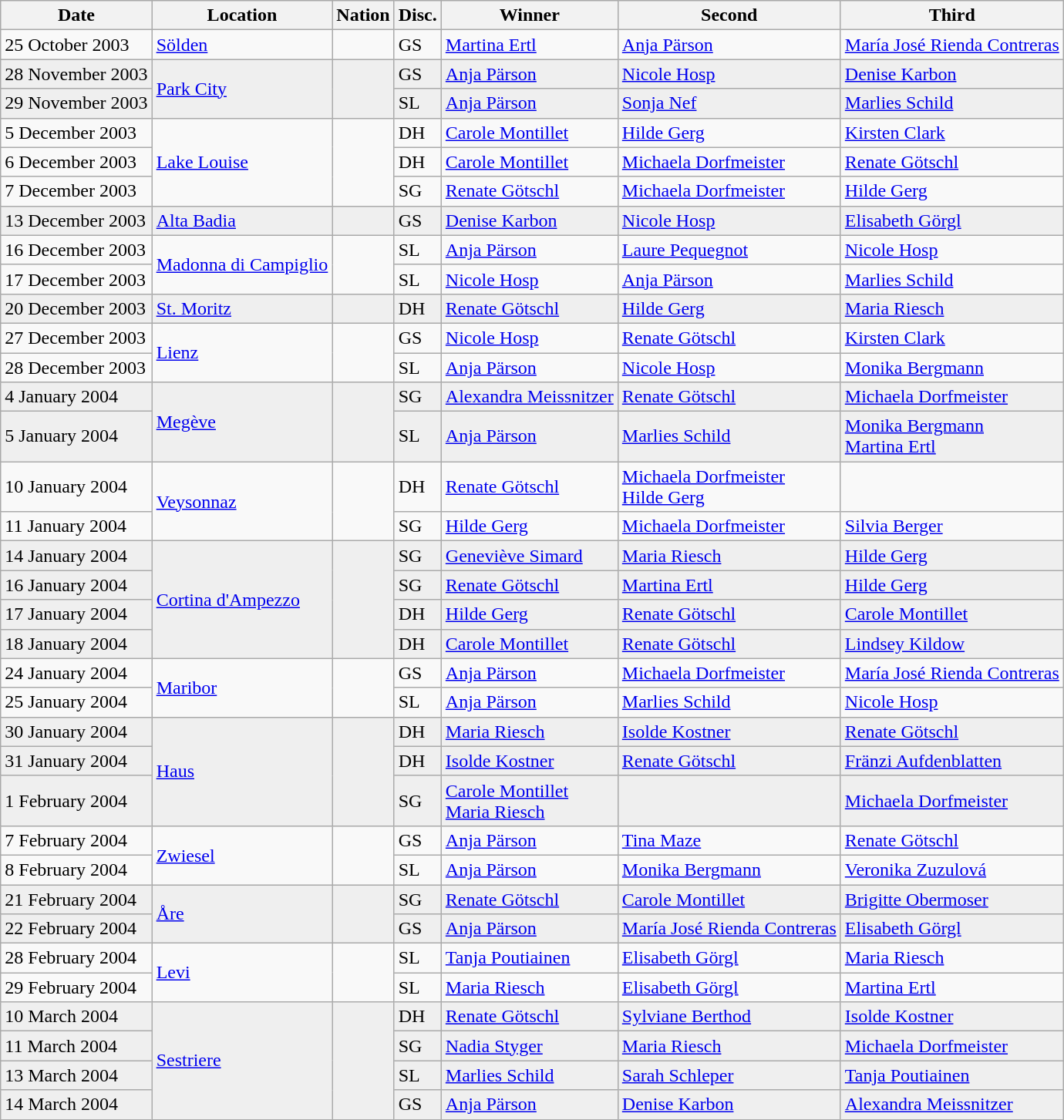<table class="wikitable">
<tr>
<th>Date</th>
<th>Location</th>
<th>Nation</th>
<th>Disc.</th>
<th>Winner</th>
<th>Second</th>
<th>Third</th>
</tr>
<tr>
<td>25 October 2003</td>
<td><a href='#'>Sölden</a></td>
<td></td>
<td>GS</td>
<td> <a href='#'>Martina Ertl</a></td>
<td> <a href='#'>Anja Pärson</a></td>
<td> <a href='#'>María José Rienda Contreras</a></td>
</tr>
<tr style="background:#EFEFEF">
<td>28 November 2003</td>
<td rowspan=2><a href='#'>Park City</a></td>
<td rowspan=2></td>
<td>GS</td>
<td> <a href='#'>Anja Pärson</a></td>
<td> <a href='#'>Nicole Hosp</a></td>
<td> <a href='#'>Denise Karbon</a></td>
</tr>
<tr style="background:#EFEFEF">
<td>29 November 2003</td>
<td>SL</td>
<td> <a href='#'>Anja Pärson</a></td>
<td> <a href='#'>Sonja Nef</a></td>
<td> <a href='#'>Marlies Schild</a></td>
</tr>
<tr>
<td>5 December 2003</td>
<td rowspan=3><a href='#'>Lake Louise</a></td>
<td rowspan=3></td>
<td>DH</td>
<td> <a href='#'>Carole Montillet</a></td>
<td> <a href='#'>Hilde Gerg</a></td>
<td> <a href='#'>Kirsten Clark</a></td>
</tr>
<tr>
<td>6 December 2003</td>
<td>DH</td>
<td> <a href='#'>Carole Montillet</a></td>
<td> <a href='#'>Michaela Dorfmeister</a></td>
<td> <a href='#'>Renate Götschl</a></td>
</tr>
<tr>
<td>7 December 2003</td>
<td>SG</td>
<td> <a href='#'>Renate Götschl</a></td>
<td> <a href='#'>Michaela Dorfmeister</a></td>
<td> <a href='#'>Hilde Gerg</a></td>
</tr>
<tr style="background:#EFEFEF">
<td>13 December 2003</td>
<td><a href='#'>Alta Badia</a></td>
<td></td>
<td>GS</td>
<td> <a href='#'>Denise Karbon</a></td>
<td> <a href='#'>Nicole Hosp</a></td>
<td> <a href='#'>Elisabeth Görgl</a></td>
</tr>
<tr>
<td>16 December 2003</td>
<td rowspan=2><a href='#'>Madonna di Campiglio</a></td>
<td rowspan=2></td>
<td>SL</td>
<td> <a href='#'>Anja Pärson</a></td>
<td> <a href='#'>Laure Pequegnot</a></td>
<td> <a href='#'>Nicole Hosp</a></td>
</tr>
<tr>
<td>17 December 2003</td>
<td>SL</td>
<td> <a href='#'>Nicole Hosp</a></td>
<td> <a href='#'>Anja Pärson</a></td>
<td> <a href='#'>Marlies Schild</a></td>
</tr>
<tr style="background:#EFEFEF">
<td>20 December 2003</td>
<td><a href='#'>St. Moritz</a></td>
<td></td>
<td>DH</td>
<td> <a href='#'>Renate Götschl</a></td>
<td> <a href='#'>Hilde Gerg</a></td>
<td> <a href='#'>Maria Riesch</a></td>
</tr>
<tr>
<td>27 December 2003</td>
<td rowspan=2><a href='#'>Lienz</a></td>
<td rowspan=2></td>
<td>GS</td>
<td> <a href='#'>Nicole Hosp</a></td>
<td> <a href='#'>Renate Götschl</a></td>
<td> <a href='#'>Kirsten Clark</a></td>
</tr>
<tr>
<td>28 December 2003</td>
<td>SL</td>
<td> <a href='#'>Anja Pärson</a></td>
<td> <a href='#'>Nicole Hosp</a></td>
<td> <a href='#'>Monika Bergmann</a></td>
</tr>
<tr style="background:#EFEFEF">
<td>4 January 2004</td>
<td rowspan=2><a href='#'>Megève</a></td>
<td rowspan=2></td>
<td>SG</td>
<td> <a href='#'>Alexandra Meissnitzer</a></td>
<td> <a href='#'>Renate Götschl</a></td>
<td> <a href='#'>Michaela Dorfmeister</a></td>
</tr>
<tr style="background:#EFEFEF">
<td>5 January 2004</td>
<td>SL</td>
<td> <a href='#'>Anja Pärson</a></td>
<td> <a href='#'>Marlies Schild</a></td>
<td> <a href='#'>Monika Bergmann</a><br> <a href='#'>Martina Ertl</a></td>
</tr>
<tr>
<td>10 January 2004</td>
<td rowspan=2><a href='#'>Veysonnaz</a></td>
<td rowspan=2></td>
<td>DH</td>
<td> <a href='#'>Renate Götschl</a></td>
<td> <a href='#'>Michaela Dorfmeister</a><br> <a href='#'>Hilde Gerg</a></td>
<td></td>
</tr>
<tr>
<td>11 January 2004</td>
<td>SG</td>
<td> <a href='#'>Hilde Gerg</a></td>
<td> <a href='#'>Michaela Dorfmeister</a></td>
<td> <a href='#'>Silvia Berger</a></td>
</tr>
<tr style="background:#EFEFEF">
<td>14 January 2004</td>
<td rowspan=4><a href='#'>Cortina d'Ampezzo</a></td>
<td rowspan=4></td>
<td>SG</td>
<td> <a href='#'>Geneviève Simard</a></td>
<td> <a href='#'>Maria Riesch</a></td>
<td> <a href='#'>Hilde Gerg</a></td>
</tr>
<tr style="background:#EFEFEF">
<td>16 January 2004</td>
<td>SG</td>
<td> <a href='#'>Renate Götschl</a></td>
<td> <a href='#'>Martina Ertl</a></td>
<td> <a href='#'>Hilde Gerg</a></td>
</tr>
<tr style="background:#EFEFEF">
<td>17 January 2004</td>
<td>DH</td>
<td> <a href='#'>Hilde Gerg</a></td>
<td> <a href='#'>Renate Götschl</a></td>
<td> <a href='#'>Carole Montillet</a></td>
</tr>
<tr style="background:#EFEFEF">
<td>18 January 2004</td>
<td>DH</td>
<td> <a href='#'>Carole Montillet</a></td>
<td> <a href='#'>Renate Götschl</a></td>
<td> <a href='#'>Lindsey Kildow</a></td>
</tr>
<tr>
<td>24 January 2004</td>
<td rowspan=2><a href='#'>Maribor</a></td>
<td rowspan=2></td>
<td>GS</td>
<td> <a href='#'>Anja Pärson</a></td>
<td> <a href='#'>Michaela Dorfmeister</a></td>
<td> <a href='#'>María José Rienda Contreras</a></td>
</tr>
<tr>
<td>25 January 2004</td>
<td>SL</td>
<td> <a href='#'>Anja Pärson</a></td>
<td> <a href='#'>Marlies Schild</a></td>
<td> <a href='#'>Nicole Hosp</a></td>
</tr>
<tr style="background:#EFEFEF">
<td>30 January 2004</td>
<td rowspan=3><a href='#'>Haus</a></td>
<td rowspan=3></td>
<td>DH</td>
<td> <a href='#'>Maria Riesch</a></td>
<td> <a href='#'>Isolde Kostner</a></td>
<td> <a href='#'>Renate Götschl</a></td>
</tr>
<tr style="background:#EFEFEF">
<td>31 January 2004</td>
<td>DH</td>
<td> <a href='#'>Isolde Kostner</a></td>
<td> <a href='#'>Renate Götschl</a></td>
<td> <a href='#'>Fränzi Aufdenblatten</a></td>
</tr>
<tr style="background:#EFEFEF">
<td>1 February 2004</td>
<td>SG</td>
<td> <a href='#'>Carole Montillet</a><br> <a href='#'>Maria Riesch</a></td>
<td></td>
<td> <a href='#'>Michaela Dorfmeister</a></td>
</tr>
<tr>
<td>7 February 2004</td>
<td rowspan=2><a href='#'>Zwiesel</a></td>
<td rowspan=2></td>
<td>GS</td>
<td> <a href='#'>Anja Pärson</a></td>
<td> <a href='#'>Tina Maze</a></td>
<td> <a href='#'>Renate Götschl</a></td>
</tr>
<tr>
<td>8 February 2004</td>
<td>SL</td>
<td> <a href='#'>Anja Pärson</a></td>
<td> <a href='#'>Monika Bergmann</a></td>
<td> <a href='#'>Veronika Zuzulová</a></td>
</tr>
<tr style="background:#EFEFEF">
<td>21 February 2004</td>
<td rowspan=2><a href='#'>Åre</a></td>
<td rowspan=2></td>
<td>SG</td>
<td> <a href='#'>Renate Götschl</a></td>
<td> <a href='#'>Carole Montillet</a></td>
<td> <a href='#'>Brigitte Obermoser</a></td>
</tr>
<tr style="background:#EFEFEF">
<td>22 February 2004</td>
<td>GS</td>
<td> <a href='#'>Anja Pärson</a></td>
<td> <a href='#'>María José Rienda Contreras</a></td>
<td> <a href='#'>Elisabeth Görgl</a></td>
</tr>
<tr>
<td>28 February 2004</td>
<td rowspan=2><a href='#'>Levi</a></td>
<td rowspan=2></td>
<td>SL</td>
<td> <a href='#'>Tanja Poutiainen</a></td>
<td> <a href='#'>Elisabeth Görgl</a></td>
<td> <a href='#'>Maria Riesch</a></td>
</tr>
<tr>
<td>29 February 2004</td>
<td>SL</td>
<td> <a href='#'>Maria Riesch</a></td>
<td> <a href='#'>Elisabeth Görgl</a></td>
<td> <a href='#'>Martina Ertl</a></td>
</tr>
<tr style="background:#EFEFEF">
<td>10 March 2004</td>
<td rowspan=4><a href='#'>Sestriere</a></td>
<td rowspan=4></td>
<td>DH</td>
<td> <a href='#'>Renate Götschl</a></td>
<td> <a href='#'>Sylviane Berthod</a></td>
<td> <a href='#'>Isolde Kostner</a></td>
</tr>
<tr style="background:#EFEFEF">
<td>11 March 2004</td>
<td>SG</td>
<td> <a href='#'>Nadia Styger</a></td>
<td> <a href='#'>Maria Riesch</a></td>
<td> <a href='#'>Michaela Dorfmeister</a></td>
</tr>
<tr style="background:#EFEFEF">
<td>13 March 2004</td>
<td>SL</td>
<td> <a href='#'>Marlies Schild</a></td>
<td> <a href='#'>Sarah Schleper</a></td>
<td> <a href='#'>Tanja Poutiainen</a></td>
</tr>
<tr style="background:#EFEFEF">
<td>14 March 2004</td>
<td>GS</td>
<td> <a href='#'>Anja Pärson</a></td>
<td> <a href='#'>Denise Karbon</a></td>
<td> <a href='#'>Alexandra Meissnitzer</a></td>
</tr>
</table>
